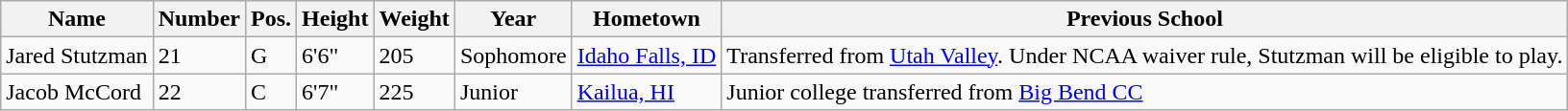<table class="wikitable sortable" border="1">
<tr>
<th>Name</th>
<th>Number</th>
<th>Pos.</th>
<th>Height</th>
<th>Weight</th>
<th>Year</th>
<th>Hometown</th>
<th class="unsortable">Previous School</th>
</tr>
<tr>
<td>Jared Stutzman</td>
<td>21</td>
<td>G</td>
<td>6'6"</td>
<td>205</td>
<td>Sophomore</td>
<td><a href='#'>Idaho Falls, ID</a></td>
<td>Transferred from <a href='#'>Utah Valley</a>. Under NCAA waiver rule, Stutzman will be eligible to play.</td>
</tr>
<tr>
<td>Jacob McCord</td>
<td>22</td>
<td>C</td>
<td>6'7"</td>
<td>225</td>
<td>Junior</td>
<td><a href='#'>Kailua, HI</a></td>
<td>Junior college transferred from <a href='#'>Big Bend CC</a></td>
</tr>
</table>
